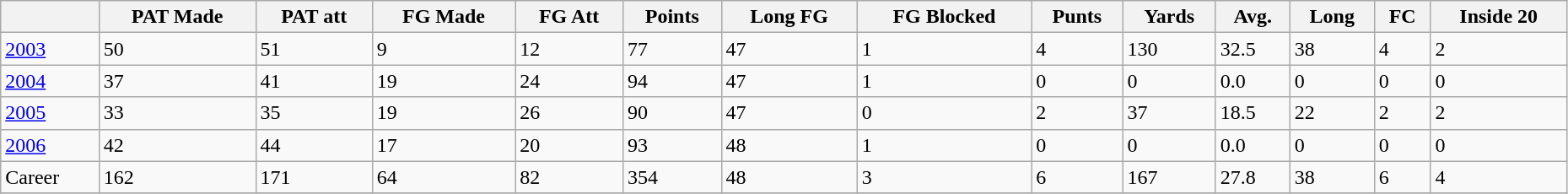<table class="wikitable sortable" style="width:98%;">
<tr>
<th></th>
<th>PAT Made</th>
<th>PAT att</th>
<th>FG Made</th>
<th>FG Att</th>
<th>Points</th>
<th>Long FG</th>
<th>FG Blocked</th>
<th>Punts</th>
<th>Yards</th>
<th>Avg.</th>
<th>Long</th>
<th>FC</th>
<th>Inside 20</th>
</tr>
<tr>
<td><a href='#'>2003</a></td>
<td>50</td>
<td>51</td>
<td>9</td>
<td>12</td>
<td>77</td>
<td>47</td>
<td>1</td>
<td>4</td>
<td>130</td>
<td>32.5</td>
<td>38</td>
<td>4</td>
<td>2</td>
</tr>
<tr>
<td><a href='#'>2004</a></td>
<td>37</td>
<td>41</td>
<td>19</td>
<td>24</td>
<td>94</td>
<td>47</td>
<td>1</td>
<td>0</td>
<td>0</td>
<td>0.0</td>
<td>0</td>
<td>0</td>
<td>0</td>
</tr>
<tr>
<td><a href='#'>2005</a></td>
<td>33</td>
<td>35</td>
<td>19</td>
<td>26</td>
<td>90</td>
<td>47</td>
<td>0</td>
<td>2</td>
<td>37</td>
<td>18.5</td>
<td>22</td>
<td>2</td>
<td>2</td>
</tr>
<tr>
<td><a href='#'>2006</a></td>
<td>42</td>
<td>44</td>
<td>17</td>
<td>20</td>
<td>93</td>
<td>48</td>
<td>1</td>
<td>0</td>
<td>0</td>
<td>0.0</td>
<td>0</td>
<td>0</td>
<td>0</td>
</tr>
<tr>
<td>Career</td>
<td>162</td>
<td>171</td>
<td>64</td>
<td>82</td>
<td>354</td>
<td>48</td>
<td>3</td>
<td>6</td>
<td>167</td>
<td>27.8</td>
<td>38</td>
<td>6</td>
<td>4</td>
</tr>
<tr>
</tr>
</table>
